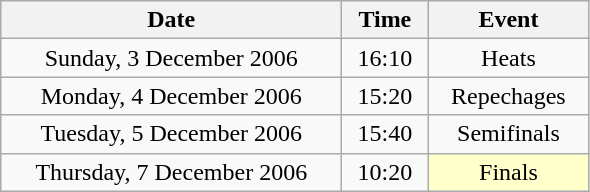<table class = "wikitable" style="text-align:center;">
<tr>
<th width=220>Date</th>
<th width=50>Time</th>
<th width=100>Event</th>
</tr>
<tr>
<td>Sunday, 3 December 2006</td>
<td>16:10</td>
<td>Heats</td>
</tr>
<tr>
<td>Monday, 4 December 2006</td>
<td>15:20</td>
<td>Repechages</td>
</tr>
<tr>
<td>Tuesday, 5 December 2006</td>
<td>15:40</td>
<td>Semifinals</td>
</tr>
<tr>
<td>Thursday, 7 December 2006</td>
<td>10:20</td>
<td bgcolor=ffffcc>Finals</td>
</tr>
</table>
